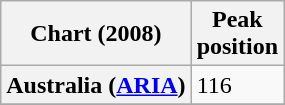<table class="wikitable plainrowheaders">
<tr>
<th scope="col">Chart (2008)</th>
<th scope="col">Peak<br>position</th>
</tr>
<tr>
<th scope="row">Australia (<a href='#'>ARIA</a>)</th>
<td>116</td>
</tr>
<tr>
</tr>
</table>
